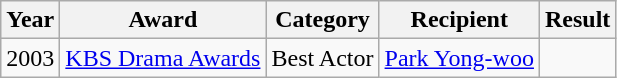<table class="wikitable">
<tr>
<th>Year</th>
<th>Award</th>
<th>Category</th>
<th>Recipient</th>
<th>Result</th>
</tr>
<tr>
<td>2003</td>
<td><a href='#'>KBS Drama Awards</a></td>
<td>Best Actor</td>
<td><a href='#'>Park Yong-woo</a></td>
<td></td>
</tr>
</table>
